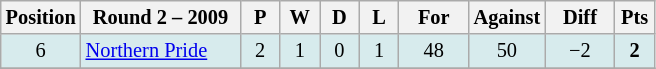<table class="wikitable" style="text-align:center; font-size:85%;">
<tr>
<th width=40 abbr="Position">Position</th>
<th width=100>Round 2 – 2009</th>
<th width=20 abbr="Played">P</th>
<th width=20 abbr="Won">W</th>
<th width=20 abbr="Drawn">D</th>
<th width=20 abbr="Lost">L</th>
<th width=40 abbr="Points for">For</th>
<th width=40 abbr="Points against">Against</th>
<th width=40 abbr="Points difference">Diff</th>
<th width=20 abbr="Points">Pts</th>
</tr>
<tr style="background: #d7ebed;">
<td>6</td>
<td style="text-align:left;"> <a href='#'>Northern Pride</a></td>
<td>2</td>
<td>1</td>
<td>0</td>
<td>1</td>
<td>48</td>
<td>50</td>
<td>−2</td>
<td><strong>2</strong></td>
</tr>
<tr>
</tr>
</table>
